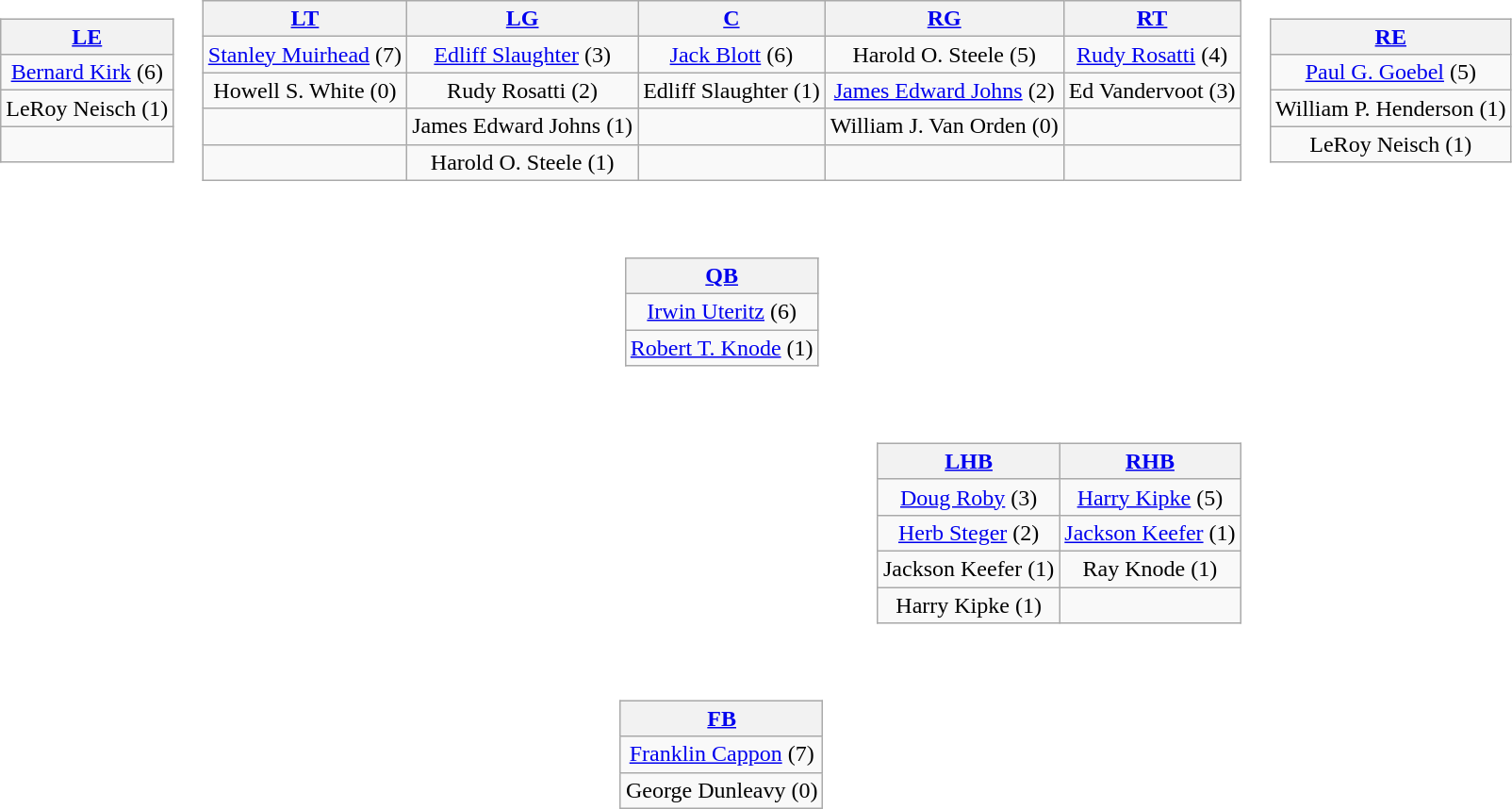<table>
<tr>
<td style="text-align:center;"><br><table style="width:100%">
<tr>
<td align="left"><br><table class="wikitable" style="text-align:center">
<tr>
<th><a href='#'>LE</a></th>
</tr>
<tr>
<td><a href='#'>Bernard Kirk</a> (6)</td>
</tr>
<tr>
<td>LeRoy Neisch (1)</td>
</tr>
<tr>
<td> </td>
</tr>
</table>
</td>
<td><br><table class="wikitable" style="text-align:center">
<tr>
<th><a href='#'>LT</a></th>
<th><a href='#'>LG</a></th>
<th><a href='#'>C</a></th>
<th><a href='#'>RG</a></th>
<th><a href='#'>RT</a></th>
</tr>
<tr>
<td><a href='#'>Stanley Muirhead</a> (7)</td>
<td><a href='#'>Edliff Slaughter</a> (3)</td>
<td><a href='#'>Jack Blott</a> (6)</td>
<td>Harold O. Steele (5)</td>
<td><a href='#'>Rudy Rosatti</a> (4)</td>
</tr>
<tr>
<td>Howell S. White (0)</td>
<td>Rudy Rosatti (2)</td>
<td>Edliff Slaughter (1)</td>
<td><a href='#'>James Edward Johns</a> (2)</td>
<td>Ed Vandervoot (3)</td>
</tr>
<tr>
<td></td>
<td>James Edward Johns (1)</td>
<td></td>
<td>William J. Van Orden (0)</td>
<td></td>
</tr>
<tr>
<td></td>
<td>Harold O. Steele (1)</td>
<td></td>
<td></td>
<td></td>
</tr>
</table>
</td>
<td align="right"><br><table class="wikitable" style="text-align:center">
<tr>
<th><a href='#'>RE</a></th>
</tr>
<tr>
<td><a href='#'>Paul G. Goebel</a> (5)</td>
</tr>
<tr>
<td>William P. Henderson (1)</td>
</tr>
<tr>
<td>LeRoy Neisch (1)</td>
</tr>
</table>
</td>
</tr>
<tr>
<td></td>
<td align="center"><br><table class="wikitable" style="text-align:center">
<tr>
<th><a href='#'>QB</a></th>
</tr>
<tr>
<td><a href='#'>Irwin Uteritz</a> (6)</td>
</tr>
<tr>
<td><a href='#'>Robert T. Knode</a> (1)</td>
</tr>
</table>
</td>
</tr>
<tr>
<td></td>
<td align="right"><br><table class="wikitable" style="text-align:center">
<tr>
<th><a href='#'>LHB</a></th>
<th><a href='#'>RHB</a></th>
</tr>
<tr>
<td><a href='#'>Doug Roby</a> (3)</td>
<td><a href='#'>Harry Kipke</a> (5)</td>
</tr>
<tr>
<td><a href='#'>Herb Steger</a> (2)</td>
<td><a href='#'>Jackson Keefer</a> (1)</td>
</tr>
<tr>
<td>Jackson Keefer (1)</td>
<td>Ray Knode (1)</td>
</tr>
<tr>
<td>Harry Kipke (1)</td>
<td></td>
</tr>
</table>
</td>
</tr>
<tr>
<td></td>
<td align="center"><br><table class="wikitable" style="text-align:center">
<tr>
<th><a href='#'>FB</a></th>
</tr>
<tr>
<td><a href='#'>Franklin Cappon</a> (7)</td>
</tr>
<tr>
<td>George Dunleavy (0)</td>
</tr>
</table>
</td>
</tr>
</table>
</td>
</tr>
<tr>
<td style="height:3em"></td>
</tr>
<tr>
<td style="text-align:center;"></td>
</tr>
<tr>
</tr>
</table>
